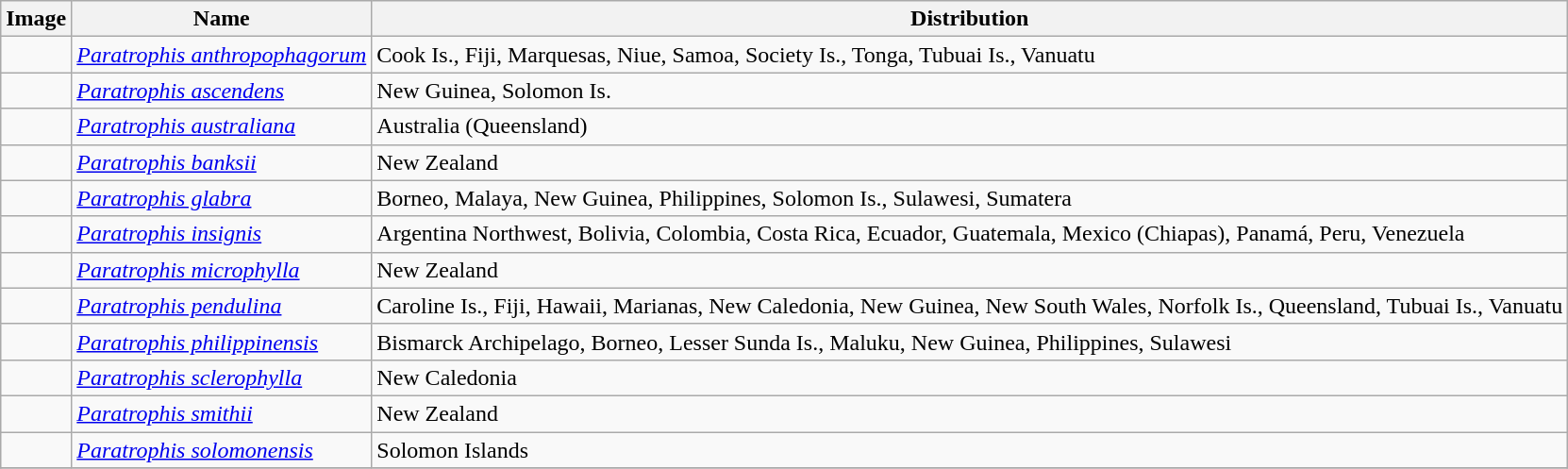<table class="wikitable collapsible">
<tr>
<th>Image</th>
<th>Name</th>
<th>Distribution</th>
</tr>
<tr>
<td></td>
<td><em><a href='#'>Paratrophis anthropophagorum</a></em> </td>
<td>Cook Is., Fiji, Marquesas, Niue, Samoa, Society Is., Tonga, Tubuai Is., Vanuatu</td>
</tr>
<tr>
<td></td>
<td><em><a href='#'>Paratrophis ascendens</a></em> </td>
<td>New Guinea, Solomon Is.</td>
</tr>
<tr>
<td></td>
<td><em><a href='#'>Paratrophis australiana</a></em> </td>
<td>Australia (Queensland)</td>
</tr>
<tr>
<td></td>
<td><em><a href='#'>Paratrophis banksii</a></em> </td>
<td>New Zealand</td>
</tr>
<tr>
<td></td>
<td><em><a href='#'>Paratrophis glabra</a></em> </td>
<td>Borneo, Malaya, New Guinea, Philippines, Solomon Is., Sulawesi, Sumatera</td>
</tr>
<tr>
<td></td>
<td><em><a href='#'>Paratrophis insignis</a></em> </td>
<td>Argentina Northwest, Bolivia, Colombia, Costa Rica, Ecuador, Guatemala, Mexico (Chiapas), Panamá, Peru, Venezuela</td>
</tr>
<tr>
<td></td>
<td><em><a href='#'>Paratrophis microphylla</a></em> </td>
<td>New Zealand</td>
</tr>
<tr>
<td></td>
<td><em><a href='#'>Paratrophis pendulina</a></em> </td>
<td>Caroline Is., Fiji, Hawaii, Marianas, New Caledonia, New Guinea, New South Wales, Norfolk Is., Queensland, Tubuai Is., Vanuatu</td>
</tr>
<tr>
<td></td>
<td><em><a href='#'>Paratrophis philippinensis</a></em> </td>
<td>Bismarck Archipelago, Borneo, Lesser Sunda Is., Maluku, New Guinea, Philippines, Sulawesi</td>
</tr>
<tr>
<td></td>
<td><em><a href='#'>Paratrophis sclerophylla</a></em> </td>
<td>New Caledonia</td>
</tr>
<tr>
<td></td>
<td><em><a href='#'>Paratrophis smithii</a></em> </td>
<td>New Zealand</td>
</tr>
<tr>
<td></td>
<td><em><a href='#'>Paratrophis solomonensis</a></em> </td>
<td>Solomon Islands</td>
</tr>
<tr>
</tr>
</table>
